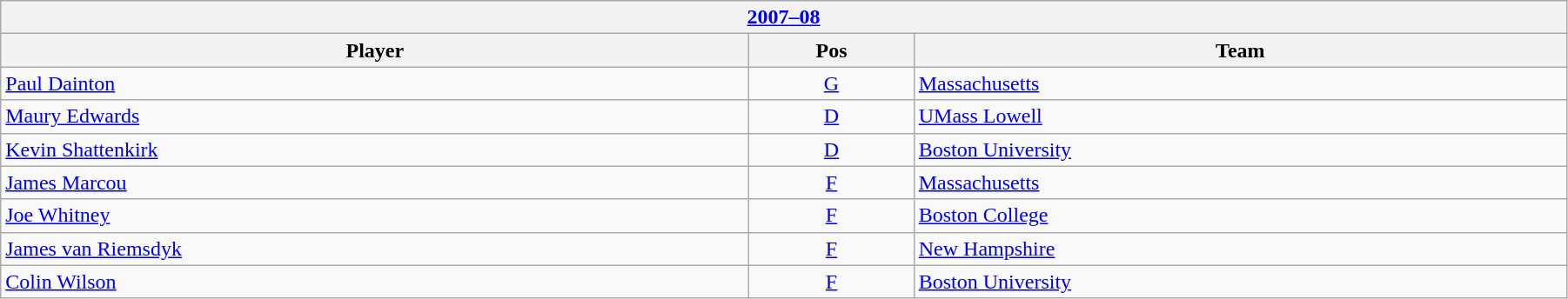<table class="wikitable" width=95%>
<tr>
<th colspan=3><a href='#'>2007–08</a></th>
</tr>
<tr>
<th>Player</th>
<th>Pos</th>
<th>Team</th>
</tr>
<tr>
<td><a href='#'>Paul Dainton</a></td>
<td align=center><a href='#'>G</a></td>
<td><a href='#'>Massachusetts</a></td>
</tr>
<tr>
<td><a href='#'>Maury Edwards</a></td>
<td align=center><a href='#'>D</a></td>
<td><a href='#'>UMass Lowell</a></td>
</tr>
<tr>
<td><a href='#'>Kevin Shattenkirk</a></td>
<td align=center><a href='#'>D</a></td>
<td><a href='#'>Boston University</a></td>
</tr>
<tr>
<td><a href='#'>James Marcou</a></td>
<td align=center><a href='#'>F</a></td>
<td><a href='#'>Massachusetts</a></td>
</tr>
<tr>
<td><a href='#'>Joe Whitney</a></td>
<td align=center><a href='#'>F</a></td>
<td><a href='#'>Boston College</a></td>
</tr>
<tr>
<td><a href='#'>James van Riemsdyk</a></td>
<td align=center><a href='#'>F</a></td>
<td><a href='#'>New Hampshire</a></td>
</tr>
<tr>
<td><a href='#'>Colin Wilson</a></td>
<td align=center><a href='#'>F</a></td>
<td><a href='#'>Boston University</a></td>
</tr>
</table>
